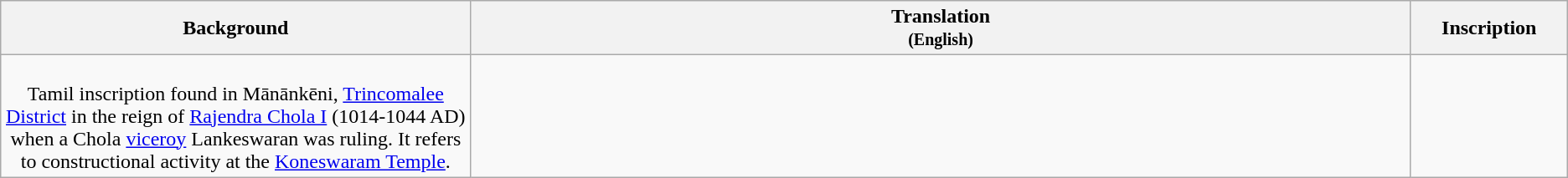<table class="wikitable centre">
<tr>
<th scope="col" align=left>Background<br></th>
<th>Translation<br><small>(English)</small></th>
<th>Inscription<br></th>
</tr>
<tr>
<td align=center width="30%"><br>Tamil inscription found in Mānānkēni, <a href='#'>Trincomalee District</a> in the reign of <a href='#'>Rajendra Chola I</a> (1014-1044 AD) when a Chola <a href='#'>viceroy</a> Lankeswaran was ruling. It refers to constructional activity at the <a href='#'>Koneswaram Temple</a>.</td>
<td align=left><br></td>
<td align=center width="10%"></td>
</tr>
</table>
